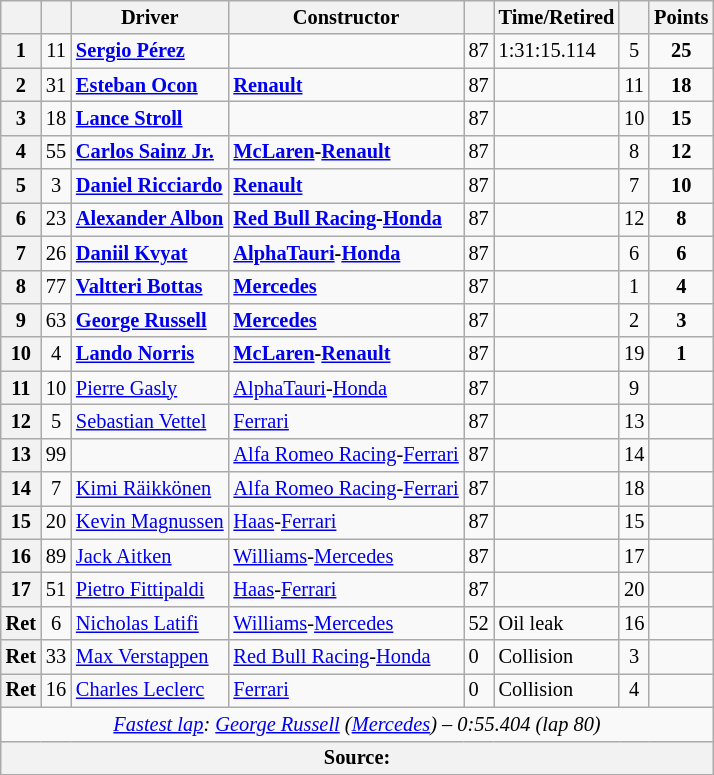<table class="wikitable sortable" style="font-size: 85%;">
<tr>
<th scope="col"></th>
<th scope="col"></th>
<th scope="col">Driver</th>
<th scope="col">Constructor</th>
<th scope="col" class="unsortable"></th>
<th scope="col" class="unsortable">Time/Retired</th>
<th scope="col"></th>
<th scope="col">Points</th>
</tr>
<tr>
<th>1</th>
<td align="center">11</td>
<td data-sort-value="per"><strong> <a href='#'>Sergio Pérez</a></strong></td>
<td><strong></strong></td>
<td>87</td>
<td>1:31:15.114</td>
<td align="center">5</td>
<td align="center"><strong>25</strong></td>
</tr>
<tr>
<th>2</th>
<td align="center">31</td>
<td data-sort-value="oco"><strong> <a href='#'>Esteban Ocon</a></strong></td>
<td><a href='#'><strong>Renault</strong></a></td>
<td>87</td>
<td></td>
<td align="center">11</td>
<td align="center"><strong>18</strong></td>
</tr>
<tr>
<th>3</th>
<td align="center">18</td>
<td data-sort-value="str"><strong> <a href='#'>Lance Stroll</a></strong></td>
<td><strong></strong></td>
<td>87</td>
<td></td>
<td align="center">10</td>
<td align="center"><strong>15</strong></td>
</tr>
<tr>
<th>4</th>
<td align="center">55</td>
<td data-sort-value="sai"><strong> <a href='#'>Carlos Sainz Jr.</a></strong></td>
<td><strong><a href='#'>McLaren</a>-<a href='#'>Renault</a></strong></td>
<td>87</td>
<td></td>
<td align="center">8</td>
<td align="center"><strong>12</strong></td>
</tr>
<tr>
<th>5</th>
<td align="center">3</td>
<td data-sort-value="ric"><strong> <a href='#'>Daniel Ricciardo</a></strong></td>
<td><a href='#'><strong>Renault</strong></a></td>
<td>87</td>
<td></td>
<td align="center">7</td>
<td align="center"><strong>10</strong></td>
</tr>
<tr>
<th>6</th>
<td align="center">23</td>
<td data-sort-value=alb"><strong> <a href='#'>Alexander Albon</a></strong></td>
<td><strong><a href='#'>Red Bull Racing</a>-<a href='#'>Honda</a></strong></td>
<td>87</td>
<td></td>
<td align="center">12</td>
<td align="center"><strong>8</strong></td>
</tr>
<tr>
<th>7</th>
<td align="center">26</td>
<td data-sort-value="kvy"><strong> <a href='#'>Daniil Kvyat</a></strong></td>
<td><strong><a href='#'>AlphaTauri</a>-<a href='#'>Honda</a></strong></td>
<td>87</td>
<td></td>
<td align="center">6</td>
<td align="center"><strong>6</strong></td>
</tr>
<tr>
<th>8</th>
<td align="center">77</td>
<td data-sort-value="bot"><strong> <a href='#'>Valtteri Bottas</a></strong></td>
<td><a href='#'><strong>Mercedes</strong></a></td>
<td>87</td>
<td></td>
<td align="center">1</td>
<td align="center"><strong>4</strong></td>
</tr>
<tr>
<th>9</th>
<td align="center">63</td>
<td data-sort-value="rus"><strong> <a href='#'>George Russell</a></strong></td>
<td nowrap><a href='#'><strong>Mercedes</strong></a></td>
<td>87</td>
<td></td>
<td align="center">2</td>
<td align="center"><strong>3</strong></td>
</tr>
<tr>
<th>10</th>
<td align="center">4</td>
<td data-sort-value="nor"><strong> <a href='#'>Lando Norris</a></strong></td>
<td nowrap><strong><a href='#'>McLaren</a>-<a href='#'>Renault</a></strong></td>
<td>87</td>
<td></td>
<td align="center">19</td>
<td align="center"><strong>1</strong></td>
</tr>
<tr>
<th>11</th>
<td align="center">10</td>
<td data-sort-value="gas"> <a href='#'>Pierre Gasly</a></td>
<td><a href='#'>AlphaTauri</a>-<a href='#'>Honda</a></td>
<td>87</td>
<td></td>
<td align="center">9</td>
<td></td>
</tr>
<tr>
<th>12</th>
<td align="center">5</td>
<td data-sort-value="vet"> <a href='#'>Sebastian Vettel</a></td>
<td><a href='#'>Ferrari</a></td>
<td>87</td>
<td></td>
<td align="center">13</td>
<td></td>
</tr>
<tr>
<th>13</th>
<td align="center">99</td>
<td data-sort-value="gio"></td>
<td><a href='#'>Alfa Romeo Racing</a>-<a href='#'>Ferrari</a></td>
<td>87</td>
<td></td>
<td align="center">14</td>
<td></td>
</tr>
<tr>
<th>14</th>
<td align="center">7</td>
<td data-sort-value="rai"> <a href='#'>Kimi Räikkönen</a></td>
<td><a href='#'>Alfa Romeo Racing</a>-<a href='#'>Ferrari</a></td>
<td>87</td>
<td></td>
<td align="center">18</td>
<td></td>
</tr>
<tr>
<th>15</th>
<td align="center">20</td>
<td data-sort-value="mag"> <a href='#'>Kevin Magnussen</a></td>
<td><a href='#'>Haas</a>-<a href='#'>Ferrari</a></td>
<td>87</td>
<td></td>
<td align="center">15</td>
<td></td>
</tr>
<tr>
<th>16</th>
<td align="center">89</td>
<td data-sort-value="ait"> <a href='#'>Jack Aitken</a></td>
<td><a href='#'>Williams</a>-<a href='#'>Mercedes</a></td>
<td>87</td>
<td></td>
<td align="center">17</td>
<td></td>
</tr>
<tr>
<th>17</th>
<td align="center">51</td>
<td data-sort-value="fit"> <a href='#'>Pietro Fittipaldi</a></td>
<td><a href='#'>Haas</a>-<a href='#'>Ferrari</a></td>
<td>87</td>
<td></td>
<td align="center">20</td>
<td></td>
</tr>
<tr>
<th data-sort-value="18">Ret</th>
<td align="center">6</td>
<td data-sort-value="lat"> <a href='#'>Nicholas Latifi</a></td>
<td><a href='#'>Williams</a>-<a href='#'>Mercedes</a></td>
<td>52</td>
<td>Oil leak</td>
<td align="center">16</td>
<td></td>
</tr>
<tr>
<th data-sort-value="19">Ret</th>
<td align="center">33</td>
<td data-sort-value="ver"> <a href='#'>Max Verstappen</a></td>
<td><a href='#'>Red Bull Racing</a>-<a href='#'>Honda</a></td>
<td>0</td>
<td>Collision</td>
<td align="center">3</td>
<td></td>
</tr>
<tr>
<th data-sort-value="20">Ret</th>
<td align="center">16</td>
<td data-sort-value="lec"> <a href='#'>Charles Leclerc</a></td>
<td><a href='#'>Ferrari</a></td>
<td>0</td>
<td>Collision</td>
<td align="center">4</td>
<td></td>
</tr>
<tr class="sortbottom">
<td colspan="8" align="center"><em><a href='#'>Fastest lap</a>:</em>  <em><a href='#'>George Russell</a> (<a href='#'>Mercedes</a>) – 0:55.404 (lap 80)</em></td>
</tr>
<tr>
<th colspan="8">Source:</th>
</tr>
<tr>
</tr>
</table>
